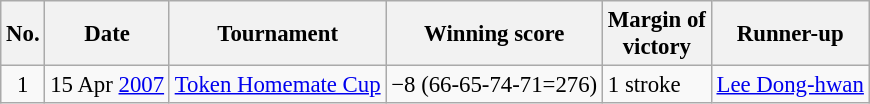<table class="wikitable" style="font-size:95%;">
<tr>
<th>No.</th>
<th>Date</th>
<th>Tournament</th>
<th>Winning score</th>
<th>Margin of<br>victory</th>
<th>Runner-up</th>
</tr>
<tr>
<td align=center>1</td>
<td align=right>15 Apr <a href='#'>2007</a></td>
<td><a href='#'>Token Homemate Cup</a></td>
<td>−8 (66-65-74-71=276)</td>
<td>1 stroke</td>
<td> <a href='#'>Lee Dong-hwan</a></td>
</tr>
</table>
